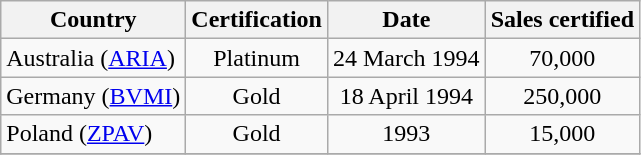<table class="wikitable sortable">
<tr>
<th>Country</th>
<th>Certification</th>
<th>Date</th>
<th>Sales certified</th>
</tr>
<tr>
<td>Australia (<a href='#'>ARIA</a>)</td>
<td align="center">Platinum</td>
<td align="center">24 March 1994</td>
<td align="center">70,000</td>
</tr>
<tr>
<td>Germany (<a href='#'>BVMI</a>)</td>
<td align="center">Gold</td>
<td align="center">18 April 1994</td>
<td align="center">250,000</td>
</tr>
<tr>
<td>Poland (<a href='#'>ZPAV</a>) </td>
<td align="center">Gold</td>
<td align="center">1993</td>
<td align="center">15,000</td>
</tr>
<tr>
</tr>
</table>
